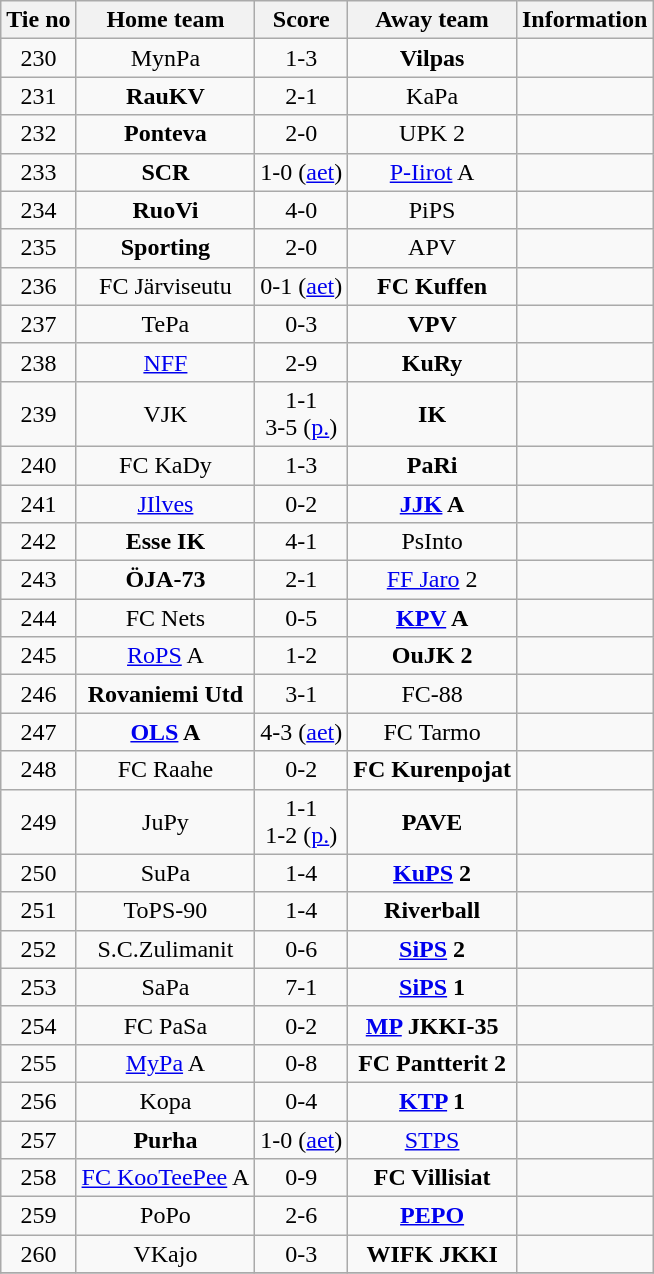<table class="wikitable" style="text-align:center">
<tr>
<th style= width="40px">Tie no</th>
<th style= width="150px">Home team</th>
<th style= width="60px">Score</th>
<th style= width="150px">Away team</th>
<th style= width="30px">Information</th>
</tr>
<tr>
<td>230</td>
<td>MynPa</td>
<td>1-3</td>
<td><strong>Vilpas</strong></td>
<td></td>
</tr>
<tr>
<td>231</td>
<td><strong>RauKV</strong></td>
<td>2-1</td>
<td>KaPa</td>
<td></td>
</tr>
<tr>
<td>232</td>
<td><strong>Ponteva</strong></td>
<td>2-0</td>
<td>UPK 2</td>
<td></td>
</tr>
<tr>
<td>233</td>
<td><strong>SCR</strong></td>
<td>1-0 (<a href='#'>aet</a>)</td>
<td><a href='#'>P-Iirot</a> A</td>
<td></td>
</tr>
<tr>
<td>234</td>
<td><strong>RuoVi</strong></td>
<td>4-0</td>
<td>PiPS</td>
<td></td>
</tr>
<tr>
<td>235</td>
<td><strong>Sporting</strong></td>
<td>2-0</td>
<td>APV</td>
<td></td>
</tr>
<tr>
<td>236</td>
<td>FC Järviseutu</td>
<td>0-1 (<a href='#'>aet</a>)</td>
<td><strong>FC Kuffen</strong></td>
<td></td>
</tr>
<tr>
<td>237</td>
<td>TePa</td>
<td>0-3</td>
<td><strong>VPV</strong></td>
<td></td>
</tr>
<tr>
<td>238</td>
<td><a href='#'>NFF</a></td>
<td>2-9</td>
<td><strong>KuRy</strong></td>
<td></td>
</tr>
<tr>
<td>239</td>
<td>VJK</td>
<td>1-1<br> 3-5 (<a href='#'>p.</a>)</td>
<td><strong>IK</strong></td>
<td></td>
</tr>
<tr>
<td>240</td>
<td>FC KaDy</td>
<td>1-3</td>
<td><strong>PaRi</strong></td>
<td></td>
</tr>
<tr>
<td>241</td>
<td><a href='#'>JIlves</a></td>
<td>0-2</td>
<td><strong><a href='#'>JJK</a> A</strong></td>
<td></td>
</tr>
<tr>
<td>242</td>
<td><strong>Esse IK</strong></td>
<td>4-1</td>
<td>PsInto</td>
<td></td>
</tr>
<tr>
<td>243</td>
<td><strong>ÖJA-73</strong></td>
<td>2-1</td>
<td><a href='#'>FF Jaro</a> 2</td>
<td></td>
</tr>
<tr>
<td>244</td>
<td>FC Nets</td>
<td>0-5</td>
<td><strong><a href='#'>KPV</a> A</strong></td>
<td></td>
</tr>
<tr>
<td>245</td>
<td><a href='#'>RoPS</a> A</td>
<td>1-2</td>
<td><strong>OuJK 2</strong></td>
<td></td>
</tr>
<tr>
<td>246</td>
<td><strong>Rovaniemi Utd</strong></td>
<td>3-1</td>
<td>FC-88</td>
<td></td>
</tr>
<tr>
<td>247</td>
<td><strong><a href='#'>OLS</a> A</strong></td>
<td>4-3 (<a href='#'>aet</a>)</td>
<td>FC Tarmo</td>
<td></td>
</tr>
<tr>
<td>248</td>
<td>FC Raahe</td>
<td>0-2</td>
<td><strong>FC Kurenpojat</strong></td>
<td></td>
</tr>
<tr>
<td>249</td>
<td>JuPy</td>
<td>1-1<br> 1-2 (<a href='#'>p.</a>)</td>
<td><strong>PAVE</strong></td>
<td></td>
</tr>
<tr>
<td>250</td>
<td>SuPa</td>
<td>1-4</td>
<td><strong><a href='#'>KuPS</a> 2</strong></td>
<td></td>
</tr>
<tr>
<td>251</td>
<td>ToPS-90</td>
<td>1-4</td>
<td><strong>Riverball</strong></td>
<td></td>
</tr>
<tr>
<td>252</td>
<td>S.C.Zulimanit</td>
<td>0-6</td>
<td><strong><a href='#'>SiPS</a> 2</strong></td>
<td></td>
</tr>
<tr>
<td>253</td>
<td>SaPa</td>
<td>7-1</td>
<td><strong><a href='#'>SiPS</a> 1</strong></td>
<td></td>
</tr>
<tr>
<td>254</td>
<td>FC PaSa</td>
<td>0-2</td>
<td><strong><a href='#'>MP</a> JKKI-35</strong></td>
<td></td>
</tr>
<tr>
<td>255</td>
<td><a href='#'>MyPa</a> A</td>
<td>0-8</td>
<td><strong>FC Pantterit 2</strong></td>
<td></td>
</tr>
<tr>
<td>256</td>
<td>Kopa</td>
<td>0-4</td>
<td><strong><a href='#'>KTP</a> 1</strong></td>
<td></td>
</tr>
<tr>
<td>257</td>
<td><strong>Purha</strong></td>
<td>1-0 (<a href='#'>aet</a>)</td>
<td><a href='#'>STPS</a></td>
<td></td>
</tr>
<tr>
<td>258</td>
<td><a href='#'>FC KooTeePee</a> A</td>
<td>0-9</td>
<td><strong>FC Villisiat</strong></td>
<td></td>
</tr>
<tr>
<td>259</td>
<td>PoPo</td>
<td>2-6</td>
<td><strong><a href='#'>PEPO</a></strong></td>
<td></td>
</tr>
<tr>
<td>260</td>
<td>VKajo</td>
<td>0-3</td>
<td><strong>WIFK JKKI</strong></td>
<td></td>
</tr>
<tr>
</tr>
</table>
